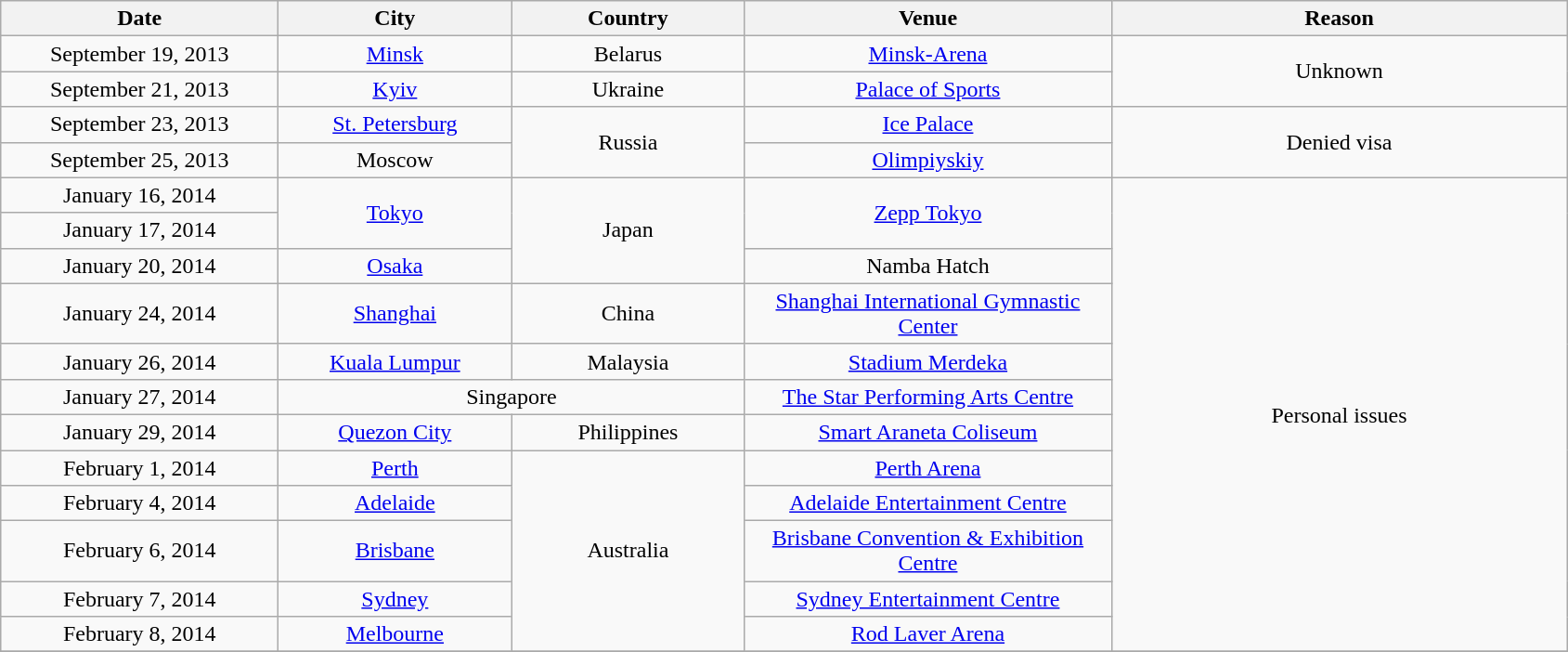<table class="wikitable" style="text-align:center;">
<tr>
<th scope="col" style="width:12em;">Date</th>
<th scope="col" style="width:10em;">City</th>
<th scope="col" style="width:10em;">Country</th>
<th scope="col" style="width:16em;">Venue</th>
<th scope="col" style="width:20em;">Reason</th>
</tr>
<tr>
<td>September 19, 2013</td>
<td><a href='#'>Minsk</a></td>
<td>Belarus</td>
<td><a href='#'>Minsk-Arena</a></td>
<td rowspan="2">Unknown</td>
</tr>
<tr>
<td>September 21, 2013</td>
<td><a href='#'>Kyiv</a></td>
<td>Ukraine</td>
<td><a href='#'>Palace of Sports</a></td>
</tr>
<tr>
<td>September 23, 2013</td>
<td><a href='#'>St. Petersburg</a></td>
<td rowspan="2">Russia</td>
<td><a href='#'>Ice Palace</a></td>
<td rowspan="2">Denied visa</td>
</tr>
<tr>
<td>September 25, 2013</td>
<td>Moscow</td>
<td><a href='#'>Olimpiyskiy</a></td>
</tr>
<tr>
<td>January 16, 2014</td>
<td rowspan="2"><a href='#'>Tokyo</a></td>
<td rowspan="3">Japan</td>
<td rowspan="2"><a href='#'>Zepp Tokyo</a></td>
<td rowspan="12">Personal issues<br></td>
</tr>
<tr>
<td>January 17, 2014</td>
</tr>
<tr>
<td>January 20, 2014</td>
<td><a href='#'>Osaka</a></td>
<td>Namba Hatch</td>
</tr>
<tr>
<td>January 24, 2014</td>
<td><a href='#'>Shanghai</a></td>
<td>China</td>
<td><a href='#'>Shanghai International Gymnastic Center</a></td>
</tr>
<tr>
<td>January 26, 2014</td>
<td><a href='#'>Kuala Lumpur</a></td>
<td>Malaysia</td>
<td><a href='#'>Stadium Merdeka</a></td>
</tr>
<tr>
<td>January 27, 2014</td>
<td colspan="2">Singapore</td>
<td><a href='#'>The Star Performing Arts Centre</a></td>
</tr>
<tr>
<td>January 29, 2014</td>
<td><a href='#'>Quezon City</a></td>
<td>Philippines</td>
<td><a href='#'>Smart Araneta Coliseum</a></td>
</tr>
<tr>
<td>February 1, 2014</td>
<td><a href='#'>Perth</a></td>
<td rowspan="5">Australia</td>
<td><a href='#'>Perth Arena</a></td>
</tr>
<tr>
<td>February 4, 2014</td>
<td><a href='#'>Adelaide</a></td>
<td><a href='#'>Adelaide Entertainment Centre</a></td>
</tr>
<tr>
<td>February 6, 2014</td>
<td><a href='#'>Brisbane</a></td>
<td><a href='#'>Brisbane Convention & Exhibition Centre</a></td>
</tr>
<tr>
<td>February 7, 2014</td>
<td><a href='#'>Sydney</a></td>
<td><a href='#'>Sydney Entertainment Centre</a></td>
</tr>
<tr>
<td>February 8, 2014</td>
<td><a href='#'>Melbourne</a></td>
<td><a href='#'>Rod Laver Arena</a></td>
</tr>
<tr>
</tr>
</table>
